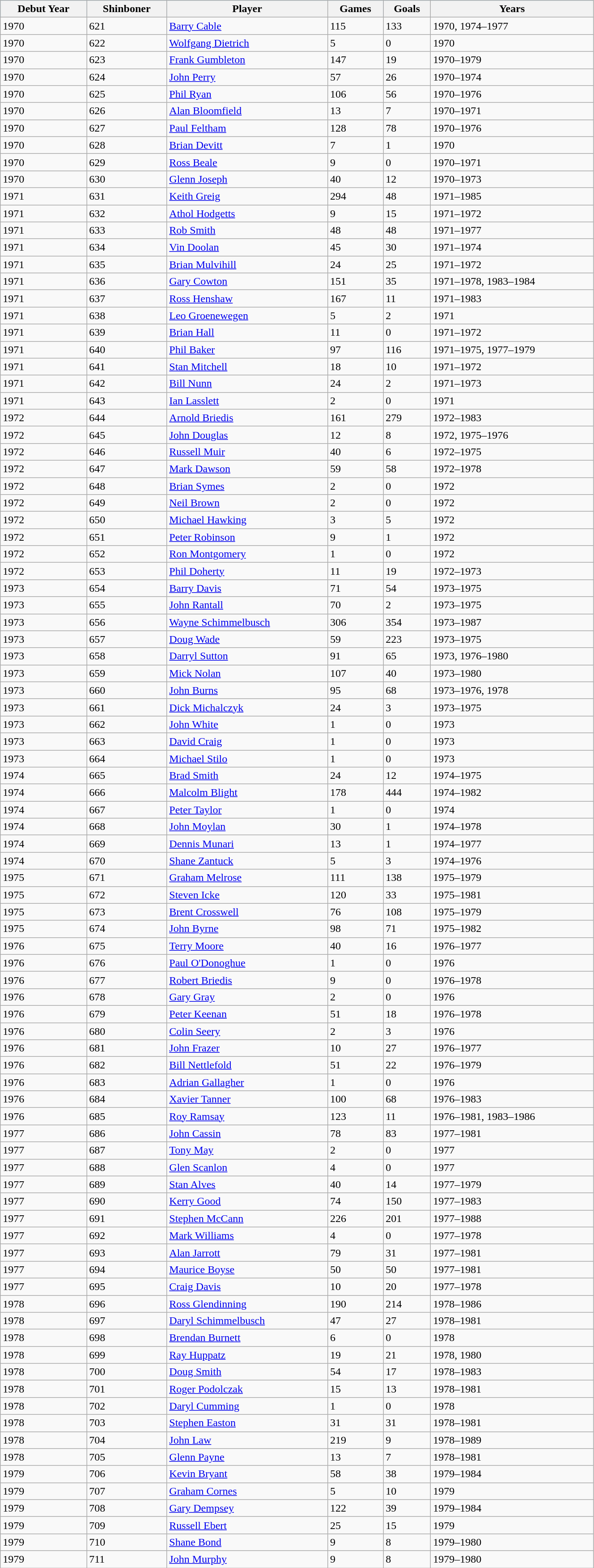<table class="wikitable" style="width:70%;">
<tr style="background:#87cefa;">
<th>Debut Year</th>
<th>Shinboner</th>
<th>Player</th>
<th>Games</th>
<th>Goals</th>
<th>Years</th>
</tr>
<tr>
<td>1970</td>
<td>621</td>
<td><a href='#'>Barry Cable</a></td>
<td>115</td>
<td>133</td>
<td>1970, 1974–1977</td>
</tr>
<tr>
<td>1970</td>
<td>622</td>
<td><a href='#'>Wolfgang Dietrich</a></td>
<td>5</td>
<td>0</td>
<td>1970</td>
</tr>
<tr>
<td>1970</td>
<td>623</td>
<td><a href='#'>Frank Gumbleton</a></td>
<td>147</td>
<td>19</td>
<td>1970–1979</td>
</tr>
<tr>
<td>1970</td>
<td>624</td>
<td><a href='#'>John Perry</a></td>
<td>57</td>
<td>26</td>
<td>1970–1974</td>
</tr>
<tr>
<td>1970</td>
<td>625</td>
<td><a href='#'>Phil Ryan</a></td>
<td>106</td>
<td>56</td>
<td>1970–1976</td>
</tr>
<tr>
<td>1970</td>
<td>626</td>
<td><a href='#'>Alan Bloomfield</a></td>
<td>13</td>
<td>7</td>
<td>1970–1971</td>
</tr>
<tr>
<td>1970</td>
<td>627</td>
<td><a href='#'>Paul Feltham</a></td>
<td>128</td>
<td>78</td>
<td>1970–1976</td>
</tr>
<tr>
<td>1970</td>
<td>628</td>
<td><a href='#'>Brian Devitt</a></td>
<td>7</td>
<td>1</td>
<td>1970</td>
</tr>
<tr>
<td>1970</td>
<td>629</td>
<td><a href='#'>Ross Beale</a></td>
<td>9</td>
<td>0</td>
<td>1970–1971</td>
</tr>
<tr>
<td>1970</td>
<td>630</td>
<td><a href='#'>Glenn Joseph</a></td>
<td>40</td>
<td>12</td>
<td>1970–1973</td>
</tr>
<tr>
<td>1971</td>
<td>631</td>
<td><a href='#'>Keith Greig</a></td>
<td>294</td>
<td>48</td>
<td>1971–1985</td>
</tr>
<tr>
<td>1971</td>
<td>632</td>
<td><a href='#'>Athol Hodgetts</a></td>
<td>9</td>
<td>15</td>
<td>1971–1972</td>
</tr>
<tr>
<td>1971</td>
<td>633</td>
<td><a href='#'>Rob Smith</a></td>
<td>48</td>
<td>48</td>
<td>1971–1977</td>
</tr>
<tr>
<td>1971</td>
<td>634</td>
<td><a href='#'>Vin Doolan</a></td>
<td>45</td>
<td>30</td>
<td>1971–1974</td>
</tr>
<tr>
<td>1971</td>
<td>635</td>
<td><a href='#'>Brian Mulvihill</a></td>
<td>24</td>
<td>25</td>
<td>1971–1972</td>
</tr>
<tr>
<td>1971</td>
<td>636</td>
<td><a href='#'>Gary Cowton</a></td>
<td>151</td>
<td>35</td>
<td>1971–1978, 1983–1984</td>
</tr>
<tr>
<td>1971</td>
<td>637</td>
<td><a href='#'>Ross Henshaw</a></td>
<td>167</td>
<td>11</td>
<td>1971–1983</td>
</tr>
<tr>
<td>1971</td>
<td>638</td>
<td><a href='#'>Leo Groenewegen</a></td>
<td>5</td>
<td>2</td>
<td>1971</td>
</tr>
<tr>
<td>1971</td>
<td>639</td>
<td><a href='#'>Brian Hall</a></td>
<td>11</td>
<td>0</td>
<td>1971–1972</td>
</tr>
<tr>
<td>1971</td>
<td>640</td>
<td><a href='#'>Phil Baker</a></td>
<td>97</td>
<td>116</td>
<td>1971–1975, 1977–1979</td>
</tr>
<tr>
<td>1971</td>
<td>641</td>
<td><a href='#'>Stan Mitchell</a></td>
<td>18</td>
<td>10</td>
<td>1971–1972</td>
</tr>
<tr>
<td>1971</td>
<td>642</td>
<td><a href='#'>Bill Nunn</a></td>
<td>24</td>
<td>2</td>
<td>1971–1973</td>
</tr>
<tr>
<td>1971</td>
<td>643</td>
<td><a href='#'>Ian Lasslett</a></td>
<td>2</td>
<td>0</td>
<td>1971</td>
</tr>
<tr>
<td>1972</td>
<td>644</td>
<td><a href='#'>Arnold Briedis</a></td>
<td>161</td>
<td>279</td>
<td>1972–1983</td>
</tr>
<tr>
<td>1972</td>
<td>645</td>
<td><a href='#'>John Douglas</a></td>
<td>12</td>
<td>8</td>
<td>1972, 1975–1976</td>
</tr>
<tr>
<td>1972</td>
<td>646</td>
<td><a href='#'>Russell Muir</a></td>
<td>40</td>
<td>6</td>
<td>1972–1975</td>
</tr>
<tr>
<td>1972</td>
<td>647</td>
<td><a href='#'>Mark Dawson</a></td>
<td>59</td>
<td>58</td>
<td>1972–1978</td>
</tr>
<tr>
<td>1972</td>
<td>648</td>
<td><a href='#'>Brian Symes</a></td>
<td>2</td>
<td>0</td>
<td>1972</td>
</tr>
<tr>
<td>1972</td>
<td>649</td>
<td><a href='#'>Neil Brown</a></td>
<td>2</td>
<td>0</td>
<td>1972</td>
</tr>
<tr>
<td>1972</td>
<td>650</td>
<td><a href='#'>Michael Hawking</a></td>
<td>3</td>
<td>5</td>
<td>1972</td>
</tr>
<tr>
<td>1972</td>
<td>651</td>
<td><a href='#'>Peter Robinson</a></td>
<td>9</td>
<td>1</td>
<td>1972</td>
</tr>
<tr>
<td>1972</td>
<td>652</td>
<td><a href='#'>Ron Montgomery</a></td>
<td>1</td>
<td>0</td>
<td>1972</td>
</tr>
<tr>
<td>1972</td>
<td>653</td>
<td><a href='#'>Phil Doherty</a></td>
<td>11</td>
<td>19</td>
<td>1972–1973</td>
</tr>
<tr>
<td>1973</td>
<td>654</td>
<td><a href='#'>Barry Davis</a></td>
<td>71</td>
<td>54</td>
<td>1973–1975</td>
</tr>
<tr>
<td>1973</td>
<td>655</td>
<td><a href='#'>John Rantall</a></td>
<td>70</td>
<td>2</td>
<td>1973–1975</td>
</tr>
<tr>
<td>1973</td>
<td>656</td>
<td><a href='#'>Wayne Schimmelbusch</a></td>
<td>306</td>
<td>354</td>
<td>1973–1987</td>
</tr>
<tr>
<td>1973</td>
<td>657</td>
<td><a href='#'>Doug Wade</a></td>
<td>59</td>
<td>223</td>
<td>1973–1975</td>
</tr>
<tr>
<td>1973</td>
<td>658</td>
<td><a href='#'>Darryl Sutton</a></td>
<td>91</td>
<td>65</td>
<td>1973, 1976–1980</td>
</tr>
<tr>
<td>1973</td>
<td>659</td>
<td><a href='#'>Mick Nolan</a></td>
<td>107</td>
<td>40</td>
<td>1973–1980</td>
</tr>
<tr>
<td>1973</td>
<td>660</td>
<td><a href='#'>John Burns</a></td>
<td>95</td>
<td>68</td>
<td>1973–1976, 1978</td>
</tr>
<tr>
<td>1973</td>
<td>661</td>
<td><a href='#'>Dick Michalczyk</a></td>
<td>24</td>
<td>3</td>
<td>1973–1975</td>
</tr>
<tr>
<td>1973</td>
<td>662</td>
<td><a href='#'>John White</a></td>
<td>1</td>
<td>0</td>
<td>1973</td>
</tr>
<tr>
<td>1973</td>
<td>663</td>
<td><a href='#'>David Craig</a></td>
<td>1</td>
<td>0</td>
<td>1973</td>
</tr>
<tr>
<td>1973</td>
<td>664</td>
<td><a href='#'>Michael Stilo</a></td>
<td>1</td>
<td>0</td>
<td>1973</td>
</tr>
<tr>
<td>1974</td>
<td>665</td>
<td><a href='#'>Brad Smith</a></td>
<td>24</td>
<td>12</td>
<td>1974–1975</td>
</tr>
<tr>
<td>1974</td>
<td>666</td>
<td><a href='#'>Malcolm Blight</a></td>
<td>178</td>
<td>444</td>
<td>1974–1982</td>
</tr>
<tr>
<td>1974</td>
<td>667</td>
<td><a href='#'>Peter Taylor</a></td>
<td>1</td>
<td>0</td>
<td>1974</td>
</tr>
<tr>
<td>1974</td>
<td>668</td>
<td><a href='#'>John Moylan</a></td>
<td>30</td>
<td>1</td>
<td>1974–1978</td>
</tr>
<tr>
<td>1974</td>
<td>669</td>
<td><a href='#'>Dennis Munari</a></td>
<td>13</td>
<td>1</td>
<td>1974–1977</td>
</tr>
<tr>
<td>1974</td>
<td>670</td>
<td><a href='#'>Shane Zantuck</a></td>
<td>5</td>
<td>3</td>
<td>1974–1976</td>
</tr>
<tr>
<td>1975</td>
<td>671</td>
<td><a href='#'>Graham Melrose</a></td>
<td>111</td>
<td>138</td>
<td>1975–1979</td>
</tr>
<tr>
<td>1975</td>
<td>672</td>
<td><a href='#'>Steven Icke</a></td>
<td>120</td>
<td>33</td>
<td>1975–1981</td>
</tr>
<tr>
<td>1975</td>
<td>673</td>
<td><a href='#'>Brent Crosswell</a></td>
<td>76</td>
<td>108</td>
<td>1975–1979</td>
</tr>
<tr>
<td>1975</td>
<td>674</td>
<td><a href='#'>John Byrne</a></td>
<td>98</td>
<td>71</td>
<td>1975–1982</td>
</tr>
<tr>
<td>1976</td>
<td>675</td>
<td><a href='#'>Terry Moore</a></td>
<td>40</td>
<td>16</td>
<td>1976–1977</td>
</tr>
<tr>
<td>1976</td>
<td>676</td>
<td><a href='#'>Paul O'Donoghue</a></td>
<td>1</td>
<td>0</td>
<td>1976</td>
</tr>
<tr>
<td>1976</td>
<td>677</td>
<td><a href='#'>Robert Briedis</a></td>
<td>9</td>
<td>0</td>
<td>1976–1978</td>
</tr>
<tr>
<td>1976</td>
<td>678</td>
<td><a href='#'>Gary Gray</a></td>
<td>2</td>
<td>0</td>
<td>1976</td>
</tr>
<tr>
<td>1976</td>
<td>679</td>
<td><a href='#'>Peter Keenan</a></td>
<td>51</td>
<td>18</td>
<td>1976–1978</td>
</tr>
<tr>
<td>1976</td>
<td>680</td>
<td><a href='#'>Colin Seery</a></td>
<td>2</td>
<td>3</td>
<td>1976</td>
</tr>
<tr>
<td>1976</td>
<td>681</td>
<td><a href='#'>John Frazer</a></td>
<td>10</td>
<td>27</td>
<td>1976–1977</td>
</tr>
<tr>
<td>1976</td>
<td>682</td>
<td><a href='#'>Bill Nettlefold</a></td>
<td>51</td>
<td>22</td>
<td>1976–1979</td>
</tr>
<tr>
<td>1976</td>
<td>683</td>
<td><a href='#'>Adrian Gallagher</a></td>
<td>1</td>
<td>0</td>
<td>1976</td>
</tr>
<tr>
<td>1976</td>
<td>684</td>
<td><a href='#'>Xavier Tanner</a></td>
<td>100</td>
<td>68</td>
<td>1976–1983</td>
</tr>
<tr>
<td>1976</td>
<td>685</td>
<td><a href='#'>Roy Ramsay</a></td>
<td>123</td>
<td>11</td>
<td>1976–1981, 1983–1986</td>
</tr>
<tr>
<td>1977</td>
<td>686</td>
<td><a href='#'>John Cassin</a></td>
<td>78</td>
<td>83</td>
<td>1977–1981</td>
</tr>
<tr>
<td>1977</td>
<td>687</td>
<td><a href='#'>Tony May</a></td>
<td>2</td>
<td>0</td>
<td>1977</td>
</tr>
<tr>
<td>1977</td>
<td>688</td>
<td><a href='#'>Glen Scanlon</a></td>
<td>4</td>
<td>0</td>
<td>1977</td>
</tr>
<tr>
<td>1977</td>
<td>689</td>
<td><a href='#'>Stan Alves</a></td>
<td>40</td>
<td>14</td>
<td>1977–1979</td>
</tr>
<tr>
<td>1977</td>
<td>690</td>
<td><a href='#'>Kerry Good</a></td>
<td>74</td>
<td>150</td>
<td>1977–1983</td>
</tr>
<tr>
<td>1977</td>
<td>691</td>
<td><a href='#'>Stephen McCann</a></td>
<td>226</td>
<td>201</td>
<td>1977–1988</td>
</tr>
<tr>
<td>1977</td>
<td>692</td>
<td><a href='#'>Mark Williams</a></td>
<td>4</td>
<td>0</td>
<td>1977–1978</td>
</tr>
<tr>
<td>1977</td>
<td>693</td>
<td><a href='#'>Alan Jarrott</a></td>
<td>79</td>
<td>31</td>
<td>1977–1981</td>
</tr>
<tr>
<td>1977</td>
<td>694</td>
<td><a href='#'>Maurice Boyse</a></td>
<td>50</td>
<td>50</td>
<td>1977–1981</td>
</tr>
<tr>
<td>1977</td>
<td>695</td>
<td><a href='#'>Craig Davis</a></td>
<td>10</td>
<td>20</td>
<td>1977–1978</td>
</tr>
<tr>
<td>1978</td>
<td>696</td>
<td><a href='#'>Ross Glendinning</a></td>
<td>190</td>
<td>214</td>
<td>1978–1986</td>
</tr>
<tr>
<td>1978</td>
<td>697</td>
<td><a href='#'>Daryl Schimmelbusch</a></td>
<td>47</td>
<td>27</td>
<td>1978–1981</td>
</tr>
<tr>
<td>1978</td>
<td>698</td>
<td><a href='#'>Brendan Burnett</a></td>
<td>6</td>
<td>0</td>
<td>1978</td>
</tr>
<tr>
<td>1978</td>
<td>699</td>
<td><a href='#'>Ray Huppatz</a></td>
<td>19</td>
<td>21</td>
<td>1978, 1980</td>
</tr>
<tr>
<td>1978</td>
<td>700</td>
<td><a href='#'>Doug Smith</a></td>
<td>54</td>
<td>17</td>
<td>1978–1983</td>
</tr>
<tr>
<td>1978</td>
<td>701</td>
<td><a href='#'>Roger Podolczak</a></td>
<td>15</td>
<td>13</td>
<td>1978–1981</td>
</tr>
<tr>
<td>1978</td>
<td>702</td>
<td><a href='#'>Daryl Cumming</a></td>
<td>1</td>
<td>0</td>
<td>1978</td>
</tr>
<tr>
<td>1978</td>
<td>703</td>
<td><a href='#'>Stephen Easton</a></td>
<td>31</td>
<td>31</td>
<td>1978–1981</td>
</tr>
<tr>
<td>1978</td>
<td>704</td>
<td><a href='#'>John Law</a></td>
<td>219</td>
<td>9</td>
<td>1978–1989</td>
</tr>
<tr>
<td>1978</td>
<td>705</td>
<td><a href='#'>Glenn Payne</a></td>
<td>13</td>
<td>7</td>
<td>1978–1981</td>
</tr>
<tr>
<td>1979</td>
<td>706</td>
<td><a href='#'>Kevin Bryant</a></td>
<td>58</td>
<td>38</td>
<td>1979–1984</td>
</tr>
<tr>
<td>1979</td>
<td>707</td>
<td><a href='#'>Graham Cornes</a></td>
<td>5</td>
<td>10</td>
<td>1979</td>
</tr>
<tr>
<td>1979</td>
<td>708</td>
<td><a href='#'>Gary Dempsey</a></td>
<td>122</td>
<td>39</td>
<td>1979–1984</td>
</tr>
<tr>
<td>1979</td>
<td>709</td>
<td><a href='#'>Russell Ebert</a></td>
<td>25</td>
<td>15</td>
<td>1979</td>
</tr>
<tr>
<td>1979</td>
<td>710</td>
<td><a href='#'>Shane Bond</a></td>
<td>9</td>
<td>8</td>
<td>1979–1980</td>
</tr>
<tr>
<td>1979</td>
<td>711</td>
<td><a href='#'>John Murphy</a></td>
<td>9</td>
<td>8</td>
<td>1979–1980</td>
</tr>
</table>
